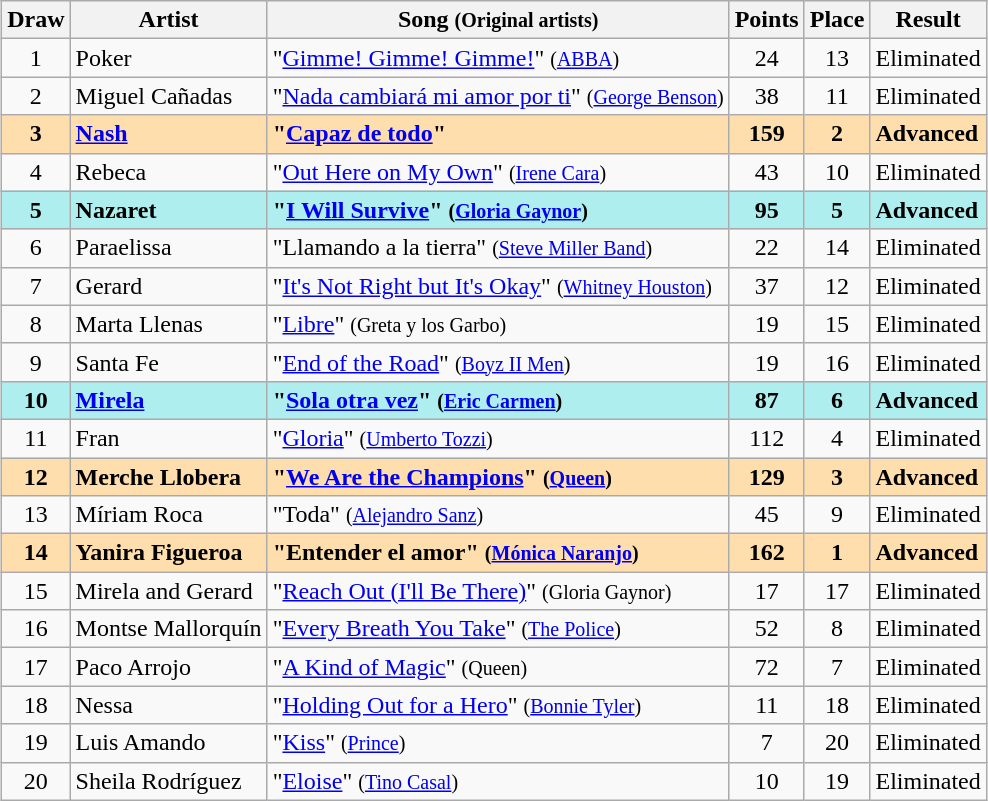<table class="sortable wikitable" style="margin: 1em auto 1em auto; text-align:center">
<tr>
<th>Draw</th>
<th>Artist</th>
<th>Song <small>(Original artists)</small></th>
<th>Points</th>
<th>Place</th>
<th>Result</th>
</tr>
<tr>
<td>1</td>
<td align="left">Poker</td>
<td align="left">"<a href='#'>Gimme! Gimme! Gimme!</a>" <small>(<a href='#'>ABBA</a>)</small></td>
<td>24</td>
<td>13</td>
<td align="left">Eliminated</td>
</tr>
<tr>
<td>2</td>
<td align="left">Miguel Cañadas</td>
<td align="left">"<a href='#'>Nada cambiará mi amor por ti</a>" <small>(<a href='#'>George Benson</a>)</small></td>
<td>38</td>
<td>11</td>
<td align="left">Eliminated</td>
</tr>
<tr style="font-weight:bold; background:navajowhite;">
<td>3</td>
<td align="left"><a href='#'>Nash</a></td>
<td align="left">"<a href='#'>Capaz de todo</a>"</td>
<td>159</td>
<td>2</td>
<td align="left">Advanced</td>
</tr>
<tr>
<td>4</td>
<td align="left">Rebeca</td>
<td align="left">"<a href='#'>Out Here on My Own</a>" <small>(<a href='#'>Irene Cara</a>)</small></td>
<td>43</td>
<td>10</td>
<td align="left">Eliminated</td>
</tr>
<tr style="font-weight:bold; background:paleturquoise;">
<td>5</td>
<td align="left">Nazaret</td>
<td align="left">"<a href='#'>I Will Survive</a>" <small>(<a href='#'>Gloria Gaynor</a>)</small></td>
<td>95</td>
<td>5</td>
<td align="left">Advanced</td>
</tr>
<tr>
<td>6</td>
<td align="left">Paraelissa</td>
<td align="left">"Llamando a la tierra" <small>(<a href='#'>Steve Miller Band</a>)</small></td>
<td>22</td>
<td>14</td>
<td align="left">Eliminated</td>
</tr>
<tr>
<td>7</td>
<td align="left">Gerard</td>
<td align="left">"<a href='#'>It's Not Right but It's Okay</a>" <small>(<a href='#'>Whitney Houston</a>)</small></td>
<td>37</td>
<td>12</td>
<td align="left">Eliminated</td>
</tr>
<tr>
<td>8</td>
<td align="left">Marta Llenas</td>
<td align="left">"<a href='#'>Libre</a>" <small>(Greta y los Garbo)</small></td>
<td>19</td>
<td>15</td>
<td align="left">Eliminated</td>
</tr>
<tr>
<td>9</td>
<td align="left">Santa Fe</td>
<td align="left">"<a href='#'>End of the Road</a>" <small>(<a href='#'>Boyz II Men</a>)</small></td>
<td>19</td>
<td>16</td>
<td align="left">Eliminated</td>
</tr>
<tr style="font-weight:bold; background:paleturquoise;">
<td>10</td>
<td align="left"><a href='#'>Mirela</a></td>
<td align="left">"<a href='#'>Sola otra vez</a>" <small>(<a href='#'>Eric Carmen</a>)</small></td>
<td>87</td>
<td>6</td>
<td align="left">Advanced</td>
</tr>
<tr>
<td>11</td>
<td align="left">Fran</td>
<td align="left">"<a href='#'>Gloria</a>" <small>(<a href='#'>Umberto Tozzi</a>)</small></td>
<td>112</td>
<td>4</td>
<td align="left">Eliminated</td>
</tr>
<tr style="font-weight:bold; background:navajowhite;">
<td>12</td>
<td align="left">Merche Llobera</td>
<td align="left">"<a href='#'>We Are the Champions</a>" <small>(<a href='#'>Queen</a>)</small></td>
<td>129</td>
<td>3</td>
<td align="left">Advanced</td>
</tr>
<tr>
<td>13</td>
<td align="left">Míriam Roca</td>
<td align="left">"Toda" <small>(<a href='#'>Alejandro Sanz</a>)</small></td>
<td>45</td>
<td>9</td>
<td align="left">Eliminated</td>
</tr>
<tr style="font-weight:bold; background:navajowhite;">
<td>14</td>
<td align="left">Yanira Figueroa</td>
<td align="left">"Entender el amor" <small>(<a href='#'>Mónica Naranjo</a>)</small></td>
<td>162</td>
<td>1</td>
<td align="left">Advanced</td>
</tr>
<tr>
<td>15</td>
<td align="left">Mirela and Gerard</td>
<td align="left">"<a href='#'>Reach Out (I'll Be There)</a>" <small>(Gloria Gaynor)</small></td>
<td>17</td>
<td>17</td>
<td align="left">Eliminated</td>
</tr>
<tr>
<td>16</td>
<td align="left">Montse Mallorquín</td>
<td align="left">"<a href='#'>Every Breath You Take</a>" <small>(<a href='#'>The Police</a>)</small></td>
<td>52</td>
<td>8</td>
<td align="left">Eliminated</td>
</tr>
<tr>
<td>17</td>
<td align="left">Paco Arrojo</td>
<td align="left">"<a href='#'>A Kind of Magic</a>" <small>(Queen)</small></td>
<td>72</td>
<td>7</td>
<td align="left">Eliminated</td>
</tr>
<tr>
<td>18</td>
<td align="left">Nessa</td>
<td align="left">"<a href='#'>Holding Out for a Hero</a>" <small>(<a href='#'>Bonnie Tyler</a>)</small></td>
<td>11</td>
<td>18</td>
<td align="left">Eliminated</td>
</tr>
<tr>
<td>19</td>
<td align="left">Luis Amando</td>
<td align="left">"<a href='#'>Kiss</a>" <small>(<a href='#'>Prince</a>)</small></td>
<td>7</td>
<td>20</td>
<td align="left">Eliminated</td>
</tr>
<tr>
<td>20</td>
<td align="left">Sheila Rodríguez</td>
<td align="left">"<a href='#'>Eloise</a>" <small>(<a href='#'>Tino Casal</a>)</small></td>
<td>10</td>
<td>19</td>
<td align="left">Eliminated</td>
</tr>
</table>
